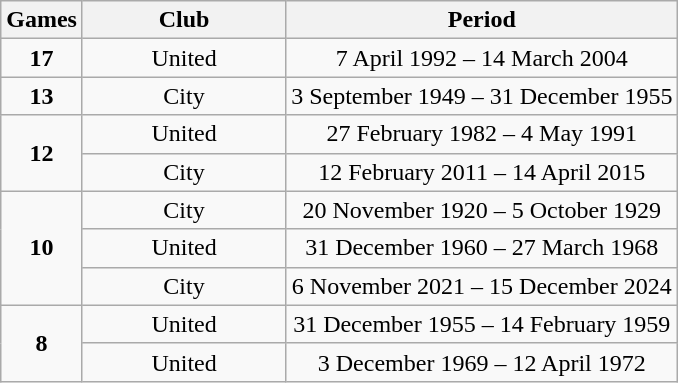<table class="wikitable sortable" style="text-align:center;">
<tr>
<th>Games</th>
<th style="width:30%;">Club</th>
<th>Period</th>
</tr>
<tr>
<td><strong>17</strong></td>
<td>United</td>
<td>7 April 1992 – 14 March 2004</td>
</tr>
<tr>
<td><strong>13</strong></td>
<td>City</td>
<td>3 September 1949 – 31 December 1955</td>
</tr>
<tr>
<td rowspan="2"><strong>12</strong></td>
<td>United</td>
<td>27 February 1982 – 4 May 1991</td>
</tr>
<tr>
<td>City</td>
<td>12 February 2011 – 14 April 2015</td>
</tr>
<tr>
<td rowspan="3"><strong>10</strong></td>
<td>City</td>
<td>20 November 1920 – 5 October 1929</td>
</tr>
<tr>
<td>United</td>
<td>31 December 1960 – 27 March 1968</td>
</tr>
<tr>
<td>City</td>
<td>6 November 2021 – 15 December 2024</td>
</tr>
<tr>
<td rowspan="2"><strong>8</strong></td>
<td>United</td>
<td>31 December 1955 – 14 February 1959</td>
</tr>
<tr>
<td>United</td>
<td>3 December 1969 – 12 April 1972</td>
</tr>
</table>
